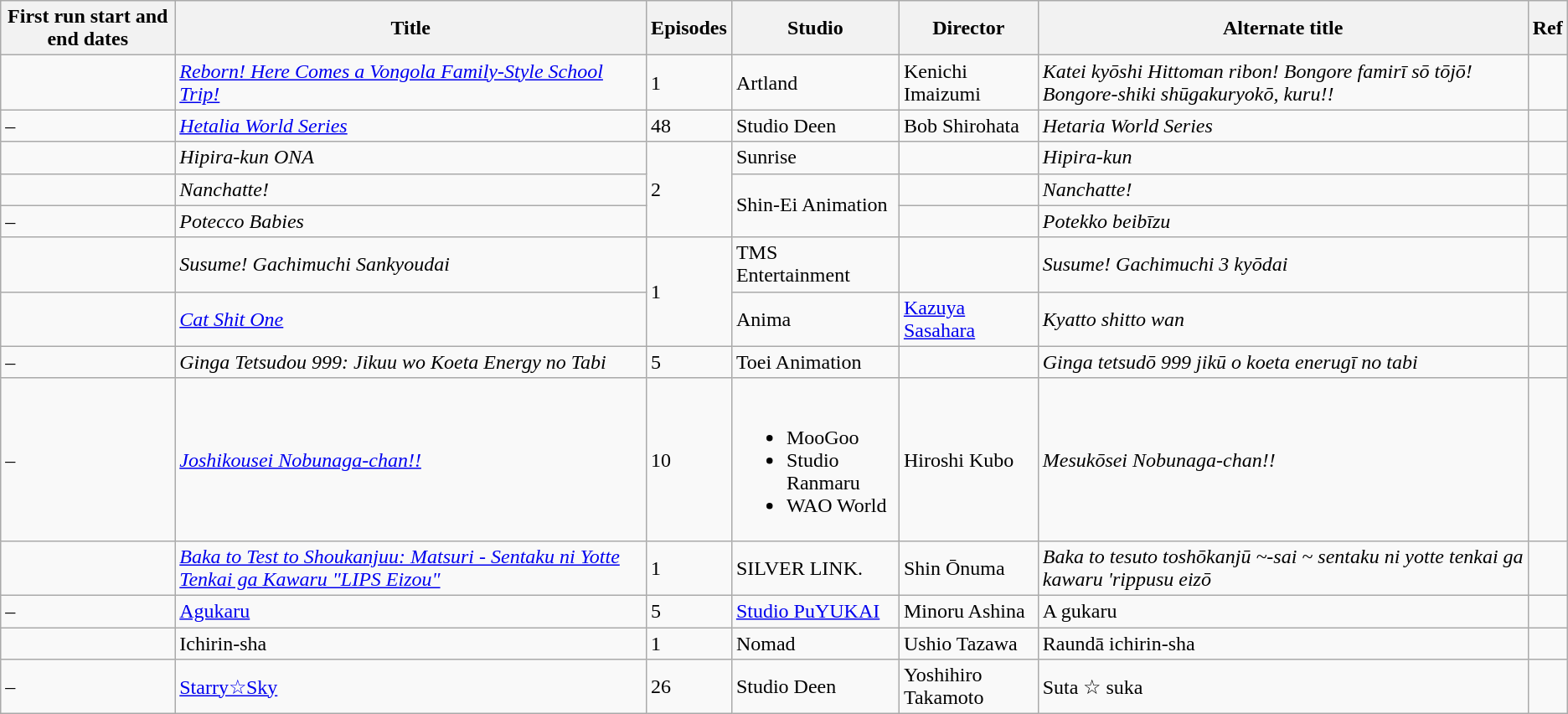<table class="wikitable sortable">
<tr>
<th>First run start and end dates</th>
<th>Title</th>
<th>Episodes</th>
<th>Studio</th>
<th>Director</th>
<th>Alternate title</th>
<th>Ref</th>
</tr>
<tr>
<td></td>
<td><em><a href='#'>Reborn! Here Comes a Vongola Family-Style School Trip!</a></em></td>
<td>1</td>
<td>Artland</td>
<td>Kenichi Imaizumi</td>
<td><em>Katei kyōshi Hittoman ribon! Bongore famirī sō tōjō! Bongore-shiki shūgakuryokō, kuru!!</em></td>
<td></td>
</tr>
<tr>
<td> – </td>
<td><em><a href='#'>Hetalia World Series</a></em></td>
<td>48</td>
<td>Studio Deen</td>
<td>Bob Shirohata</td>
<td><em>Hetaria World Series</em></td>
<td></td>
</tr>
<tr>
<td></td>
<td><em>Hipira-kun ONA</em></td>
<td rowspan="3">2</td>
<td>Sunrise</td>
<td></td>
<td><em>Hipira-kun</em></td>
<td></td>
</tr>
<tr>
<td></td>
<td><em>Nanchatte!</em></td>
<td rowspan="2">Shin-Ei Animation</td>
<td></td>
<td><em>Nanchatte!</em></td>
<td></td>
</tr>
<tr>
<td> – </td>
<td><em>Potecco Babies</em></td>
<td></td>
<td><em>Potekko beibīzu</em></td>
<td></td>
</tr>
<tr>
<td></td>
<td><em>Susume! Gachimuchi Sankyoudai</em></td>
<td rowspan="2">1</td>
<td>TMS Entertainment</td>
<td></td>
<td><em>Susume! Gachimuchi 3 kyōdai</em></td>
<td></td>
</tr>
<tr>
<td></td>
<td><em><a href='#'>Cat Shit One</a></em></td>
<td>Anima</td>
<td><a href='#'>Kazuya Sasahara</a></td>
<td><em>Kyatto shitto wan</em></td>
<td></td>
</tr>
<tr>
<td> – </td>
<td><em>Ginga Tetsudou 999: Jikuu wo Koeta Energy no Tabi</em></td>
<td>5</td>
<td>Toei Animation</td>
<td></td>
<td><em>Ginga tetsudō 999 jikū o koeta enerugī no tabi</em></td>
<td></td>
</tr>
<tr>
<td> – </td>
<td><em><a href='#'>Joshikousei Nobunaga-chan!!</a></em></td>
<td>10</td>
<td><br><ul><li>MooGoo</li><li>Studio Ranmaru</li><li>WAO World</li></ul></td>
<td>Hiroshi Kubo</td>
<td><em>Mesukōsei Nobunaga-chan!!</em></td>
<td></td>
</tr>
<tr>
<td></td>
<td><em><a href='#'>Baka to Test to Shoukanjuu: Matsuri - Sentaku ni Yotte Tenkai ga Kawaru "LIPS Eizou"</a></em></td>
<td>1</td>
<td>SILVER LINK.</td>
<td>Shin Ōnuma</td>
<td><em>Baka to tesuto toshōkanjū ~-sai ~ sentaku ni yotte tenkai ga kawaru 'rippusu eizō<strong></td>
<td></td>
</tr>
<tr>
<td> – </td>
<td></em><a href='#'>Agukaru</a><em></td>
<td>5</td>
<td><a href='#'>Studio PuYUKAI</a></td>
<td>Minoru Ashina</td>
<td></em>A gukaru<em></td>
<td></td>
</tr>
<tr>
<td></td>
<td></em>Ichirin-sha<em></td>
<td>1</td>
<td>Nomad</td>
<td>Ushio Tazawa</td>
<td></em>Raundā ichirin-sha<em></td>
<td></td>
</tr>
<tr>
<td> – </td>
<td></em><a href='#'>Starry☆Sky</a><em></td>
<td>26</td>
<td>Studio Deen</td>
<td>Yoshihiro Takamoto</td>
<td></em>Suta ☆ suka<em></td>
<td></td>
</tr>
</table>
